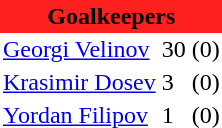<table class="toccolours" border="0" cellpadding="2" cellspacing="0" align="left" style="margin:0.5em;">
<tr>
<th colspan="4" align="center" bgcolor="#FF2020"><span>Goalkeepers</span></th>
</tr>
<tr>
<td> <a href='#'>Georgi Velinov</a></td>
<td>30</td>
<td>(0)</td>
</tr>
<tr>
<td> <a href='#'>Krasimir Dosev</a></td>
<td>3</td>
<td>(0)</td>
</tr>
<tr>
<td> <a href='#'>Yordan Filipov</a></td>
<td>1</td>
<td>(0)</td>
</tr>
<tr>
</tr>
</table>
